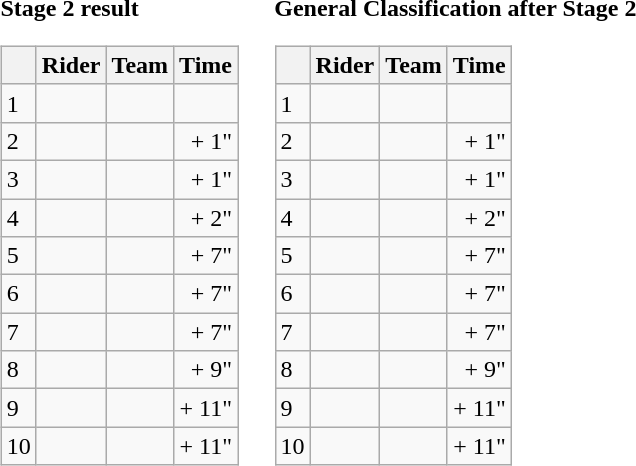<table>
<tr>
<td><strong>Stage 2 result</strong><br><table class="wikitable">
<tr>
<th></th>
<th>Rider</th>
<th>Team</th>
<th>Time</th>
</tr>
<tr>
<td>1</td>
<td></td>
<td></td>
<td style="text-align:right;"></td>
</tr>
<tr>
<td>2</td>
<td></td>
<td></td>
<td style="text-align:right;">+ 1"</td>
</tr>
<tr>
<td>3</td>
<td></td>
<td></td>
<td style="text-align:right;">+ 1"</td>
</tr>
<tr>
<td>4</td>
<td></td>
<td></td>
<td style="text-align:right;">+ 2"</td>
</tr>
<tr>
<td>5</td>
<td></td>
<td></td>
<td style="text-align:right;">+ 7"</td>
</tr>
<tr>
<td>6</td>
<td></td>
<td></td>
<td style="text-align:right;">+ 7"</td>
</tr>
<tr>
<td>7</td>
<td></td>
<td></td>
<td style="text-align:right;">+ 7"</td>
</tr>
<tr>
<td>8</td>
<td></td>
<td></td>
<td style="text-align:right;">+ 9"</td>
</tr>
<tr>
<td>9</td>
<td></td>
<td></td>
<td style="text-align:right;">+ 11"</td>
</tr>
<tr>
<td>10</td>
<td></td>
<td></td>
<td style="text-align:right;">+ 11"</td>
</tr>
</table>
</td>
<td></td>
<td><strong>General Classification after Stage 2</strong><br><table class="wikitable">
<tr>
<th></th>
<th>Rider</th>
<th>Team</th>
<th>Time</th>
</tr>
<tr>
<td>1</td>
<td> </td>
<td></td>
<td style="text-align:right;"></td>
</tr>
<tr>
<td>2</td>
<td></td>
<td></td>
<td style="text-align:right;">+ 1"</td>
</tr>
<tr>
<td>3</td>
<td> </td>
<td></td>
<td style="text-align:right;">+ 1"</td>
</tr>
<tr>
<td>4</td>
<td> </td>
<td></td>
<td style="text-align:right;">+ 2"</td>
</tr>
<tr>
<td>5</td>
<td></td>
<td></td>
<td style="text-align:right;">+ 7"</td>
</tr>
<tr>
<td>6</td>
<td></td>
<td></td>
<td style="text-align:right;">+ 7"</td>
</tr>
<tr>
<td>7</td>
<td></td>
<td></td>
<td style="text-align:right;">+ 7"</td>
</tr>
<tr>
<td>8</td>
<td></td>
<td></td>
<td style="text-align:right;">+ 9"</td>
</tr>
<tr>
<td>9</td>
<td></td>
<td></td>
<td style="text-align:right;">+ 11"</td>
</tr>
<tr>
<td>10</td>
<td></td>
<td></td>
<td style="text-align:right;">+ 11"</td>
</tr>
</table>
</td>
</tr>
</table>
